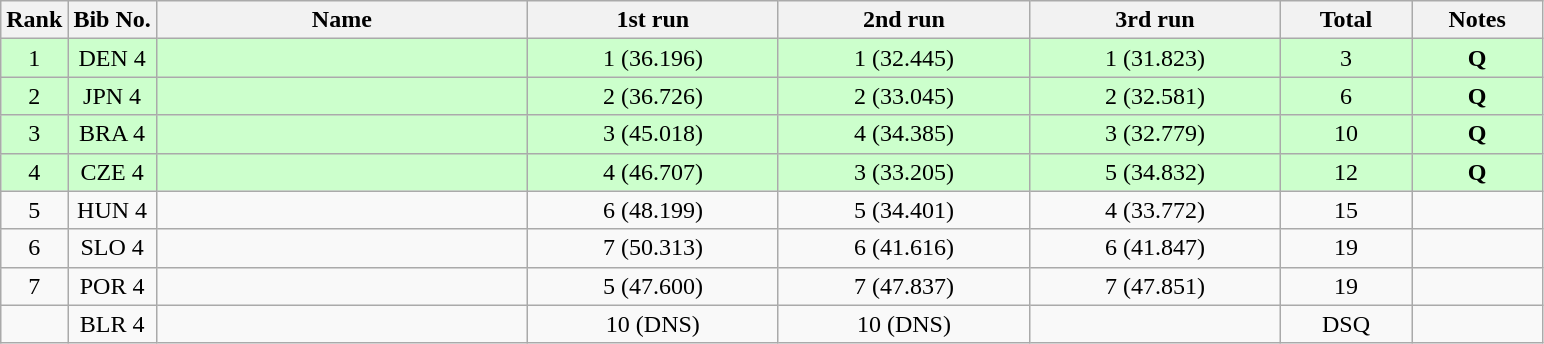<table class="wikitable" style="text-align:center;">
<tr>
<th>Rank</th>
<th>Bib No.</th>
<th style="width:15em">Name</th>
<th style="width:10em">1st run</th>
<th style="width:10em">2nd run</th>
<th style="width:10em">3rd run</th>
<th style="width:5em">Total</th>
<th style="width:5em">Notes</th>
</tr>
<tr bgcolor=ccffcc>
<td>1</td>
<td>DEN 4</td>
<td align=left></td>
<td>1 (36.196)</td>
<td>1 (32.445)</td>
<td>1 (31.823)</td>
<td>3</td>
<td><strong>Q</strong></td>
</tr>
<tr bgcolor=ccffcc>
<td>2</td>
<td>JPN 4</td>
<td align=left></td>
<td>2 (36.726)</td>
<td>2 (33.045)</td>
<td>2 (32.581)</td>
<td>6</td>
<td><strong>Q</strong></td>
</tr>
<tr bgcolor=ccffcc>
<td>3</td>
<td>BRA 4</td>
<td align=left></td>
<td>3 (45.018)</td>
<td>4 (34.385)</td>
<td>3 (32.779)</td>
<td>10</td>
<td><strong>Q</strong></td>
</tr>
<tr bgcolor=ccffcc>
<td>4</td>
<td>CZE 4</td>
<td align=left></td>
<td>4 (46.707)</td>
<td>3 (33.205)</td>
<td>5 (34.832)</td>
<td>12</td>
<td><strong>Q</strong></td>
</tr>
<tr>
<td>5</td>
<td>HUN 4</td>
<td align=left></td>
<td>6 (48.199)</td>
<td>5 (34.401)</td>
<td>4 (33.772)</td>
<td>15</td>
<td></td>
</tr>
<tr>
<td>6</td>
<td>SLO 4</td>
<td align=left></td>
<td>7 (50.313)</td>
<td>6 (41.616)</td>
<td>6 (41.847)</td>
<td>19</td>
<td></td>
</tr>
<tr>
<td>7</td>
<td>POR 4</td>
<td align=left></td>
<td>5 (47.600)</td>
<td>7 (47.837)</td>
<td>7 (47.851)</td>
<td>19</td>
<td></td>
</tr>
<tr>
<td></td>
<td>BLR 4</td>
<td align=left></td>
<td>10 (DNS)</td>
<td>10 (DNS)</td>
<td></td>
<td>DSQ</td>
<td></td>
</tr>
</table>
